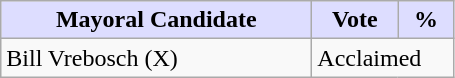<table class="wikitable">
<tr>
<th style="background:#ddf; width:200px;">Mayoral Candidate</th>
<th style="background:#ddf; width:50px;">Vote</th>
<th style="background:#ddf; width:30px;">%</th>
</tr>
<tr>
<td>Bill Vrebosch (X)</td>
<td colspan="2">Acclaimed</td>
</tr>
</table>
